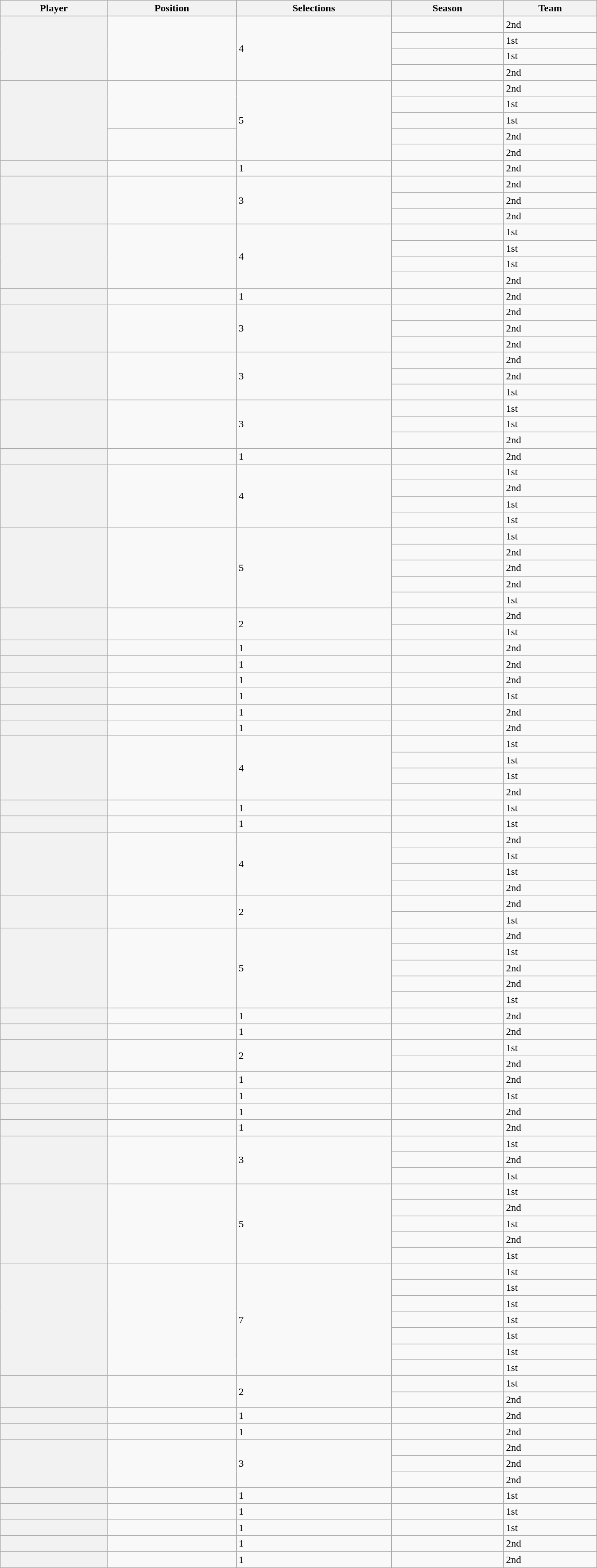<table class="wikitable sortable" width="75%">
<tr>
<th scope="col">Player</th>
<th scope="col">Position</th>
<th scope="col">Selections</th>
<th scope="col">Season</th>
<th scope="col">Team</th>
</tr>
<tr>
<th scope="row" rowspan="4"></th>
<td rowspan="4"></td>
<td rowspan="4">4</td>
<td></td>
<td>2nd</td>
</tr>
<tr>
<td></td>
<td>1st</td>
</tr>
<tr>
<td></td>
<td>1st</td>
</tr>
<tr>
<td></td>
<td>2nd</td>
</tr>
<tr>
<th scope="row" rowspan="5"></th>
<td rowspan="3"></td>
<td rowspan="5">5</td>
<td></td>
<td>2nd</td>
</tr>
<tr>
<td></td>
<td>1st</td>
</tr>
<tr>
<td></td>
<td>1st</td>
</tr>
<tr>
<td rowspan="2"></td>
<td></td>
<td>2nd</td>
</tr>
<tr>
<td></td>
<td>2nd</td>
</tr>
<tr>
<th scope="row"></th>
<td></td>
<td>1</td>
<td></td>
<td>2nd</td>
</tr>
<tr>
<th scope="row" rowspan="3"></th>
<td rowspan="3"></td>
<td rowspan="3">3</td>
<td></td>
<td>2nd</td>
</tr>
<tr>
<td></td>
<td>2nd</td>
</tr>
<tr>
<td></td>
<td>2nd</td>
</tr>
<tr>
<th scope="row" rowspan="4"></th>
<td rowspan="4"></td>
<td rowspan="4">4</td>
<td></td>
<td>1st</td>
</tr>
<tr>
<td></td>
<td>1st</td>
</tr>
<tr>
<td></td>
<td>1st</td>
</tr>
<tr>
<td></td>
<td>2nd</td>
</tr>
<tr>
<th scope="row"></th>
<td></td>
<td>1</td>
<td></td>
<td>2nd</td>
</tr>
<tr>
<th scope="row" rowspan="3"></th>
<td rowspan="3"></td>
<td rowspan="3">3</td>
<td></td>
<td>2nd</td>
</tr>
<tr>
<td></td>
<td>2nd</td>
</tr>
<tr>
<td></td>
<td>2nd</td>
</tr>
<tr>
<th scope="row" rowspan="3"></th>
<td rowspan="3"></td>
<td rowspan="3">3</td>
<td></td>
<td>2nd</td>
</tr>
<tr>
<td></td>
<td>2nd</td>
</tr>
<tr>
<td></td>
<td>1st</td>
</tr>
<tr>
<th scope="row" rowspan="3"></th>
<td rowspan="3"></td>
<td rowspan="3">3</td>
<td></td>
<td>1st</td>
</tr>
<tr>
<td></td>
<td>1st</td>
</tr>
<tr>
<td></td>
<td>2nd</td>
</tr>
<tr>
<th scope="row"></th>
<td></td>
<td>1</td>
<td></td>
<td>2nd</td>
</tr>
<tr>
<th scope="row" rowspan="4"></th>
<td rowspan="4"></td>
<td rowspan="4">4</td>
<td></td>
<td>1st</td>
</tr>
<tr>
<td></td>
<td>2nd</td>
</tr>
<tr>
<td></td>
<td>1st</td>
</tr>
<tr>
<td></td>
<td>1st</td>
</tr>
<tr>
<th scope="row" rowspan="5"></th>
<td rowspan="5"></td>
<td rowspan="5">5</td>
<td></td>
<td>1st</td>
</tr>
<tr>
<td></td>
<td>2nd</td>
</tr>
<tr>
<td></td>
<td>2nd</td>
</tr>
<tr>
<td></td>
<td>2nd</td>
</tr>
<tr>
<td></td>
<td>1st</td>
</tr>
<tr>
<th scope="row" rowspan="2"></th>
<td rowspan="2"></td>
<td rowspan="2">2</td>
<td></td>
<td>2nd</td>
</tr>
<tr>
<td></td>
<td>1st</td>
</tr>
<tr>
<th scope="row"></th>
<td></td>
<td>1</td>
<td></td>
<td>2nd</td>
</tr>
<tr>
<th scope="row"></th>
<td></td>
<td>1</td>
<td></td>
<td>2nd</td>
</tr>
<tr>
<th scope="row"></th>
<td></td>
<td>1</td>
<td></td>
<td>2nd</td>
</tr>
<tr>
<th scope="row"></th>
<td></td>
<td>1</td>
<td></td>
<td>1st</td>
</tr>
<tr>
<th scope="row"></th>
<td></td>
<td>1</td>
<td></td>
<td>2nd</td>
</tr>
<tr>
<th scope="row"></th>
<td></td>
<td>1</td>
<td></td>
<td>2nd</td>
</tr>
<tr>
<th scope="row" rowspan="4"></th>
<td rowspan="4"></td>
<td rowspan="4">4</td>
<td></td>
<td>1st</td>
</tr>
<tr>
<td></td>
<td>1st</td>
</tr>
<tr>
<td></td>
<td>1st</td>
</tr>
<tr>
<td></td>
<td>2nd</td>
</tr>
<tr>
<th scope="row"></th>
<td></td>
<td>1</td>
<td></td>
<td>1st</td>
</tr>
<tr>
<th scope="row"></th>
<td></td>
<td>1</td>
<td></td>
<td>1st</td>
</tr>
<tr>
<th scope="row" rowspan="4"></th>
<td rowspan="4"></td>
<td rowspan="4">4</td>
<td></td>
<td>2nd</td>
</tr>
<tr>
<td></td>
<td>1st</td>
</tr>
<tr>
<td></td>
<td>1st</td>
</tr>
<tr>
<td></td>
<td>2nd</td>
</tr>
<tr>
<th scope="row" rowspan="2"></th>
<td rowspan="2"></td>
<td rowspan="2">2</td>
<td></td>
<td>2nd</td>
</tr>
<tr>
<td></td>
<td>1st</td>
</tr>
<tr>
<th scope="row" rowspan="5"></th>
<td rowspan="5"></td>
<td rowspan="5">5</td>
<td></td>
<td>2nd</td>
</tr>
<tr>
<td></td>
<td>1st</td>
</tr>
<tr>
<td></td>
<td>2nd</td>
</tr>
<tr>
<td></td>
<td>2nd</td>
</tr>
<tr>
<td></td>
<td>1st</td>
</tr>
<tr>
<th scope="row"></th>
<td></td>
<td>1</td>
<td></td>
<td>2nd</td>
</tr>
<tr>
<th scope="row"></th>
<td></td>
<td>1</td>
<td></td>
<td>2nd</td>
</tr>
<tr>
<th scope="row" rowspan="2"></th>
<td rowspan="2"></td>
<td rowspan="2">2</td>
<td></td>
<td>1st</td>
</tr>
<tr>
<td></td>
<td>2nd</td>
</tr>
<tr>
<th scope="row"></th>
<td></td>
<td>1</td>
<td></td>
<td>2nd</td>
</tr>
<tr>
<th scope="row"></th>
<td></td>
<td>1</td>
<td></td>
<td>1st</td>
</tr>
<tr>
<th scope="row"></th>
<td></td>
<td>1</td>
<td></td>
<td>2nd</td>
</tr>
<tr>
<th scope="row"></th>
<td></td>
<td>1</td>
<td></td>
<td>2nd</td>
</tr>
<tr>
<th scope="row" rowspan="3"></th>
<td rowspan="3"></td>
<td rowspan="3">3</td>
<td></td>
<td>1st</td>
</tr>
<tr>
<td></td>
<td>2nd</td>
</tr>
<tr>
<td></td>
<td>1st</td>
</tr>
<tr>
<th scope="row" rowspan="5"></th>
<td rowspan="5"></td>
<td rowspan="5">5</td>
<td></td>
<td>1st</td>
</tr>
<tr>
<td></td>
<td>2nd</td>
</tr>
<tr>
<td></td>
<td>1st</td>
</tr>
<tr>
<td></td>
<td>2nd</td>
</tr>
<tr>
<td></td>
<td>1st</td>
</tr>
<tr>
<th scope="row" rowspan="7"></th>
<td rowspan="7"></td>
<td rowspan="7">7</td>
<td></td>
<td>1st</td>
</tr>
<tr>
<td></td>
<td>1st</td>
</tr>
<tr>
<td></td>
<td>1st</td>
</tr>
<tr>
<td></td>
<td>1st</td>
</tr>
<tr>
<td></td>
<td>1st</td>
</tr>
<tr>
<td></td>
<td>1st</td>
</tr>
<tr>
<td></td>
<td>1st</td>
</tr>
<tr>
<th scope="row" rowspan="2"></th>
<td rowspan="2"></td>
<td rowspan="2">2</td>
<td></td>
<td>1st</td>
</tr>
<tr>
<td></td>
<td>2nd</td>
</tr>
<tr>
<th scope="row"></th>
<td></td>
<td>1</td>
<td></td>
<td>2nd</td>
</tr>
<tr>
<th scope="row"></th>
<td></td>
<td>1</td>
<td></td>
<td>2nd</td>
</tr>
<tr>
<th scope="row" rowspan="3"></th>
<td rowspan="3"></td>
<td rowspan="3">3</td>
<td></td>
<td>2nd</td>
</tr>
<tr>
<td></td>
<td>2nd</td>
</tr>
<tr>
<td></td>
<td>2nd</td>
</tr>
<tr>
<th scope="row"></th>
<td></td>
<td>1</td>
<td></td>
<td>1st</td>
</tr>
<tr>
<th scope="row"></th>
<td></td>
<td>1</td>
<td></td>
<td>1st</td>
</tr>
<tr>
<th scope="row"></th>
<td></td>
<td>1</td>
<td></td>
<td>1st</td>
</tr>
<tr>
<th scope="row"></th>
<td></td>
<td>1</td>
<td></td>
<td>2nd</td>
</tr>
<tr>
<th scope="row"></th>
<td></td>
<td>1</td>
<td></td>
<td>2nd</td>
</tr>
</table>
